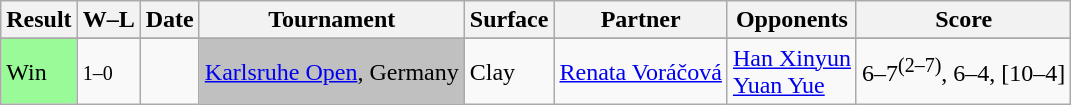<table class="sortable wikitable">
<tr>
<th>Result</th>
<th class="unsortable">W–L</th>
<th>Date</th>
<th>Tournament</th>
<th>Surface</th>
<th>Partner</th>
<th>Opponents</th>
<th class="unsortable">Score</th>
</tr>
<tr>
</tr>
<tr>
<td bgcolor=98FB98>Win</td>
<td><small>1–0</small></td>
<td><a href='#'></a></td>
<td style="background:silver;"><a href='#'>Karlsruhe Open</a>, Germany</td>
<td>Clay</td>
<td> <a href='#'>Renata Voráčová</a></td>
<td> <a href='#'>Han Xinyun</a> <br>  <a href='#'>Yuan Yue</a></td>
<td>6–7<sup>(2–7)</sup>, 6–4, [10–4]</td>
</tr>
</table>
